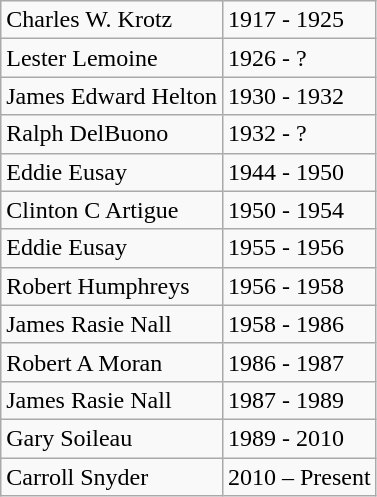<table class="wikitable">
<tr>
<td>Charles W. Krotz</td>
<td>1917 - 1925</td>
</tr>
<tr>
<td>Lester Lemoine</td>
<td>1926 - ?</td>
</tr>
<tr>
<td>James Edward Helton</td>
<td>1930 - 1932</td>
</tr>
<tr>
<td>Ralph DelBuono</td>
<td>1932 - ?</td>
</tr>
<tr>
<td>Eddie Eusay</td>
<td>1944 - 1950</td>
</tr>
<tr>
<td>Clinton C Artigue</td>
<td>1950 - 1954</td>
</tr>
<tr>
<td>Eddie Eusay</td>
<td>1955 - 1956</td>
</tr>
<tr>
<td>Robert Humphreys</td>
<td>1956 - 1958</td>
</tr>
<tr>
<td>James Rasie Nall</td>
<td>1958 - 1986</td>
</tr>
<tr>
<td>Robert A Moran</td>
<td>1986 - 1987</td>
</tr>
<tr>
<td>James Rasie Nall</td>
<td>1987 - 1989</td>
</tr>
<tr>
<td>Gary Soileau</td>
<td>1989 - 2010</td>
</tr>
<tr>
<td>Carroll Snyder</td>
<td>2010 – Present</td>
</tr>
</table>
